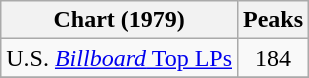<table class="wikitable">
<tr>
<th>Chart (1979)</th>
<th>Peaks<br></th>
</tr>
<tr>
<td>U.S. <a href='#'><em>Billboard</em> Top LPs</a></td>
<td align="center">184</td>
</tr>
<tr>
</tr>
</table>
